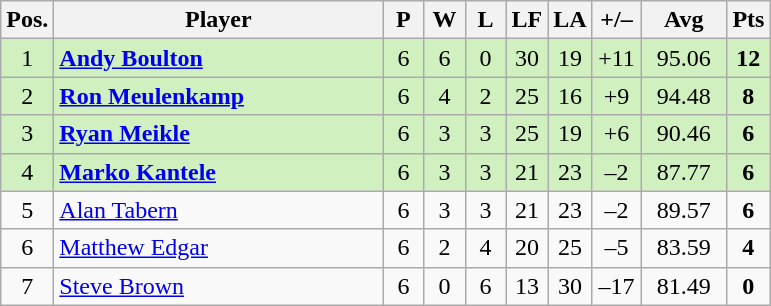<table class="wikitable" style="text-align:center; margin: 1em auto 1em auto, align:left">
<tr>
<th width=20>Pos.</th>
<th width=212>Player</th>
<th width=20>P</th>
<th width=20>W</th>
<th width=20>L</th>
<th width=20>LF</th>
<th width=20>LA</th>
<th width=25>+/–</th>
<th width=50>Avg</th>
<th width=20>Pts</th>
</tr>
<tr style="background:#D0F0C0;">
<td>1</td>
<td align=left> <strong><a href='#'>Andy Boulton</a></strong></td>
<td>6</td>
<td>6</td>
<td>0</td>
<td>30</td>
<td>19</td>
<td>+11</td>
<td>95.06</td>
<td><strong>12</strong></td>
</tr>
<tr style="background:#D0F0C0;">
<td>2</td>
<td align=left> <strong><a href='#'>Ron Meulenkamp</a></strong></td>
<td>6</td>
<td>4</td>
<td>2</td>
<td>25</td>
<td>16</td>
<td>+9</td>
<td>94.48</td>
<td><strong>8</strong></td>
</tr>
<tr style="background:#D0F0C0;">
<td>3</td>
<td align=left> <strong><a href='#'>Ryan Meikle</a></strong></td>
<td>6</td>
<td>3</td>
<td>3</td>
<td>25</td>
<td>19</td>
<td>+6</td>
<td>90.46</td>
<td><strong>6</strong></td>
</tr>
<tr style="background:#D0F0C0;">
<td>4</td>
<td align=left> <strong><a href='#'>Marko Kantele</a></strong></td>
<td>6</td>
<td>3</td>
<td>3</td>
<td>21</td>
<td>23</td>
<td>–2</td>
<td>87.77</td>
<td><strong>6</strong></td>
</tr>
<tr style=>
<td>5</td>
<td align=left> <a href='#'>Alan Tabern</a></td>
<td>6</td>
<td>3</td>
<td>3</td>
<td>21</td>
<td>23</td>
<td>–2</td>
<td>89.57</td>
<td><strong>6</strong></td>
</tr>
<tr style=>
<td>6</td>
<td align=left> <a href='#'>Matthew Edgar</a></td>
<td>6</td>
<td>2</td>
<td>4</td>
<td>20</td>
<td>25</td>
<td>–5</td>
<td>83.59</td>
<td><strong>4</strong></td>
</tr>
<tr style=>
<td>7</td>
<td align=left> <a href='#'>Steve Brown</a></td>
<td>6</td>
<td>0</td>
<td>6</td>
<td>13</td>
<td>30</td>
<td>–17</td>
<td>81.49</td>
<td><strong>0</strong></td>
</tr>
</table>
